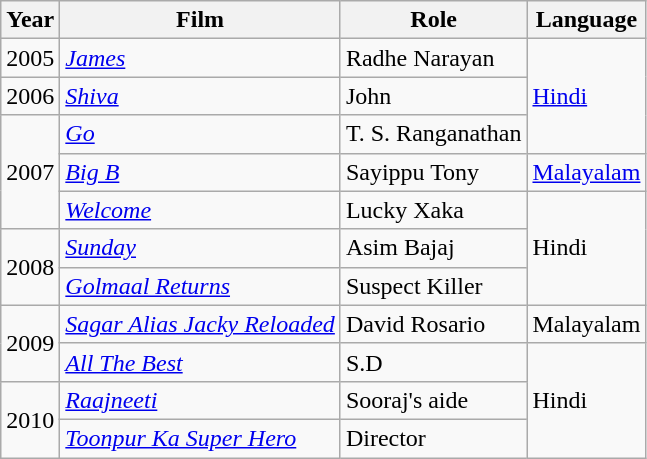<table class="wikitable sortable">
<tr>
<th>Year</th>
<th>Film</th>
<th>Role</th>
<th>Language</th>
</tr>
<tr>
<td>2005</td>
<td><em><a href='#'>James</a></em></td>
<td>Radhe Narayan</td>
<td rowspan =3><a href='#'>Hindi</a></td>
</tr>
<tr>
<td>2006</td>
<td><em><a href='#'>Shiva</a></em></td>
<td>John</td>
</tr>
<tr>
<td rowspan="3">2007</td>
<td><em><a href='#'>Go</a></em></td>
<td>T. S. Ranganathan</td>
</tr>
<tr>
<td><em><a href='#'>Big B</a></em></td>
<td>Sayippu Tony</td>
<td><a href='#'>Malayalam</a></td>
</tr>
<tr>
<td><em><a href='#'>Welcome</a></em></td>
<td>Lucky Xaka</td>
<td rowspan =3>Hindi</td>
</tr>
<tr>
<td rowspan="2">2008</td>
<td><em><a href='#'>Sunday</a></em></td>
<td>Asim Bajaj</td>
</tr>
<tr>
<td><em><a href='#'>Golmaal Returns</a></em></td>
<td>Suspect Killer</td>
</tr>
<tr>
<td rowspan="2">2009</td>
<td><em><a href='#'>Sagar Alias Jacky Reloaded</a></em></td>
<td>David Rosario</td>
<td>Malayalam</td>
</tr>
<tr>
<td><em><a href='#'>All The Best</a></em></td>
<td>S.D</td>
<td rowspan =3>Hindi</td>
</tr>
<tr>
<td rowspan="2">2010</td>
<td><em><a href='#'>Raajneeti</a></em></td>
<td>Sooraj's aide</td>
</tr>
<tr>
<td><em><a href='#'>Toonpur Ka Super Hero</a></em></td>
<td>Director</td>
</tr>
</table>
